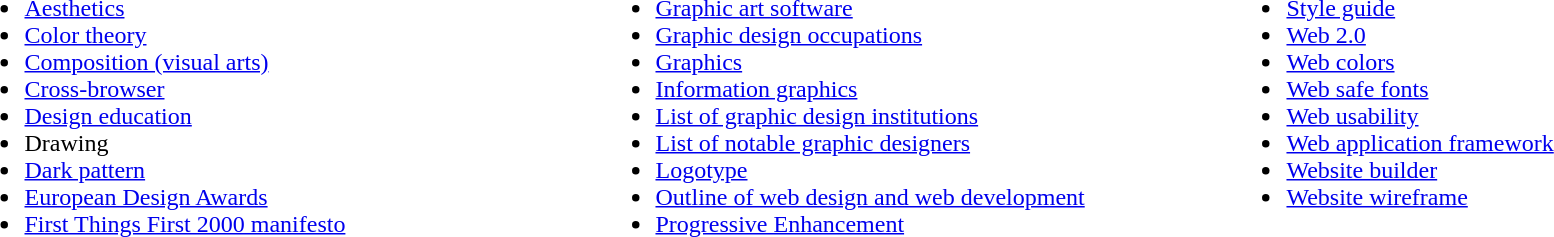<table style="width:100%;">
<tr valign=top>
<td style="width:33%;"><br><ul><li><a href='#'>Aesthetics</a></li><li><a href='#'>Color theory</a></li><li><a href='#'>Composition (visual arts)</a></li><li><a href='#'>Cross-browser</a></li><li><a href='#'>Design education</a></li><li>Drawing</li><li><a href='#'>Dark pattern</a></li><li><a href='#'>European Design Awards</a></li><li><a href='#'>First Things First 2000 manifesto</a></li></ul></td>
<td style="width:33%;"><br><ul><li><a href='#'>Graphic art software</a></li><li><a href='#'>Graphic design occupations</a></li><li><a href='#'>Graphics</a></li><li><a href='#'>Information graphics</a></li><li><a href='#'>List of graphic design institutions</a></li><li><a href='#'>List of notable graphic designers</a></li><li><a href='#'>Logotype</a></li><li><a href='#'>Outline of web design and web development</a></li><li><a href='#'>Progressive Enhancement</a></li></ul></td>
<td style="width:33%;"><br><ul><li><a href='#'>Style guide</a></li><li><a href='#'>Web 2.0</a></li><li><a href='#'>Web colors</a></li><li><a href='#'>Web safe fonts</a></li><li><a href='#'>Web usability</a></li><li><a href='#'>Web application framework</a></li><li><a href='#'>Website builder</a></li><li><a href='#'>Website wireframe</a></li></ul></td>
</tr>
</table>
